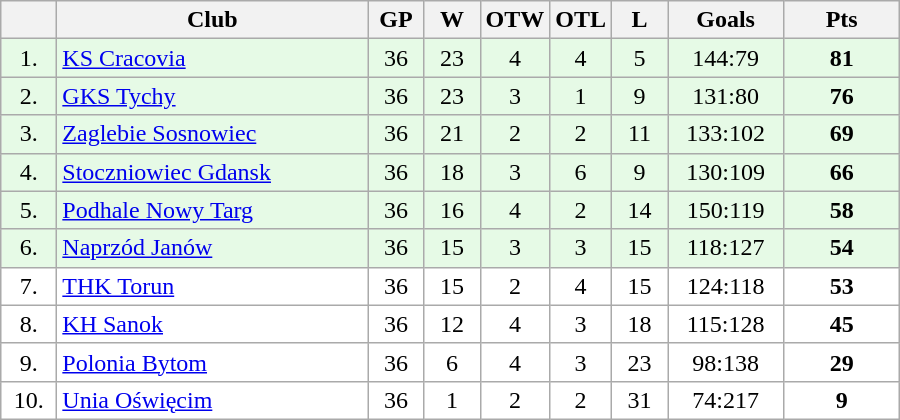<table class="wikitable">
<tr>
<th width="30"></th>
<th width="200">Club</th>
<th width="30">GP</th>
<th width="30">W</th>
<th width="30">OTW</th>
<th width="30">OTL</th>
<th width="30">L</th>
<th width="70">Goals</th>
<th width="70">Pts</th>
</tr>
<tr bgcolor="#e6fae6" align="center">
<td>1.</td>
<td align="left"><a href='#'>KS Cracovia</a></td>
<td>36</td>
<td>23</td>
<td>4</td>
<td>4</td>
<td>5</td>
<td>144:79</td>
<td><strong>81</strong></td>
</tr>
<tr bgcolor="#e6fae6" align="center">
<td>2.</td>
<td align="left"><a href='#'>GKS Tychy</a></td>
<td>36</td>
<td>23</td>
<td>3</td>
<td>1</td>
<td>9</td>
<td>131:80</td>
<td><strong>76</strong></td>
</tr>
<tr bgcolor="#e6fae6" align="center">
<td>3.</td>
<td align="left"><a href='#'>Zaglebie Sosnowiec</a></td>
<td>36</td>
<td>21</td>
<td>2</td>
<td>2</td>
<td>11</td>
<td>133:102</td>
<td><strong>69</strong></td>
</tr>
<tr bgcolor="#e6fae6" align="center">
<td>4.</td>
<td align="left"><a href='#'>Stoczniowiec Gdansk</a></td>
<td>36</td>
<td>18</td>
<td>3</td>
<td>6</td>
<td>9</td>
<td>130:109</td>
<td><strong>66</strong></td>
</tr>
<tr bgcolor="#e6fae6" align="center">
<td>5.</td>
<td align="left"><a href='#'>Podhale Nowy Targ</a></td>
<td>36</td>
<td>16</td>
<td>4</td>
<td>2</td>
<td>14</td>
<td>150:119</td>
<td><strong>58</strong></td>
</tr>
<tr bgcolor="#e6fae6" align="center">
<td>6.</td>
<td align="left"><a href='#'>Naprzód Janów</a></td>
<td>36</td>
<td>15</td>
<td>3</td>
<td>3</td>
<td>15</td>
<td>118:127</td>
<td><strong>54</strong></td>
</tr>
<tr bgcolor="#FFFFFF" align="center">
<td>7.</td>
<td align="left"><a href='#'>THK Torun</a></td>
<td>36</td>
<td>15</td>
<td>2</td>
<td>4</td>
<td>15</td>
<td>124:118</td>
<td><strong>53</strong></td>
</tr>
<tr bgcolor="#FFFFFF" align="center">
<td>8.</td>
<td align="left"><a href='#'>KH Sanok</a></td>
<td>36</td>
<td>12</td>
<td>4</td>
<td>3</td>
<td>18</td>
<td>115:128</td>
<td><strong>45</strong></td>
</tr>
<tr bgcolor="#FFFFFF" align="center">
<td>9.</td>
<td align="left"><a href='#'>Polonia Bytom</a></td>
<td>36</td>
<td>6</td>
<td>4</td>
<td>3</td>
<td>23</td>
<td>98:138</td>
<td><strong>29</strong></td>
</tr>
<tr bgcolor="#FFFFFF" align="center">
<td>10.</td>
<td align="left"><a href='#'>Unia Oświęcim</a></td>
<td>36</td>
<td>1</td>
<td>2</td>
<td>2</td>
<td>31</td>
<td>74:217</td>
<td><strong>9</strong></td>
</tr>
</table>
